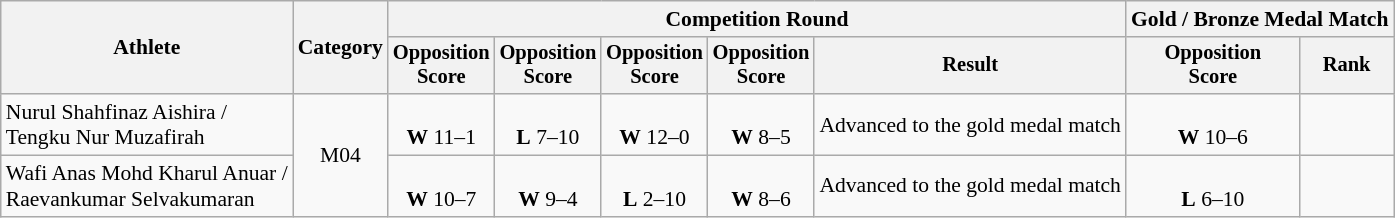<table class="wikitable" style="font-size:90%">
<tr>
<th rowspan=2>Athlete</th>
<th rowspan=2>Category</th>
<th colspan=5>Competition Round</th>
<th colspan=2>Gold / Bronze Medal Match</th>
</tr>
<tr style="font-size:95%">
<th>Opposition<br>Score</th>
<th>Opposition<br>Score</th>
<th>Opposition<br>Score</th>
<th>Opposition<br>Score</th>
<th>Result</th>
<th>Opposition<br>Score</th>
<th>Rank</th>
</tr>
<tr align=center>
<td align=left>Nurul Shahfinaz Aishira /<br>Tengku Nur Muzafirah</td>
<td rowspan=2>M04</td>
<td><br><strong>W</strong> 11–1</td>
<td><br><strong>L</strong> 7–10</td>
<td><br><strong>W</strong> 12–0</td>
<td><br><strong>W</strong> 8–5</td>
<td>Advanced to the gold medal match</td>
<td><br><strong>W</strong> 10–6</td>
<td></td>
</tr>
<tr align=center>
<td align=left>Wafi Anas Mohd Kharul Anuar /<br>Raevankumar Selvakumaran</td>
<td><br><strong>W</strong> 10–7</td>
<td><br><strong>W</strong> 9–4</td>
<td><br><strong>L</strong> 2–10</td>
<td><br><strong>W</strong> 8–6</td>
<td>Advanced to the gold medal match</td>
<td><br><strong>L</strong> 6–10</td>
<td></td>
</tr>
</table>
